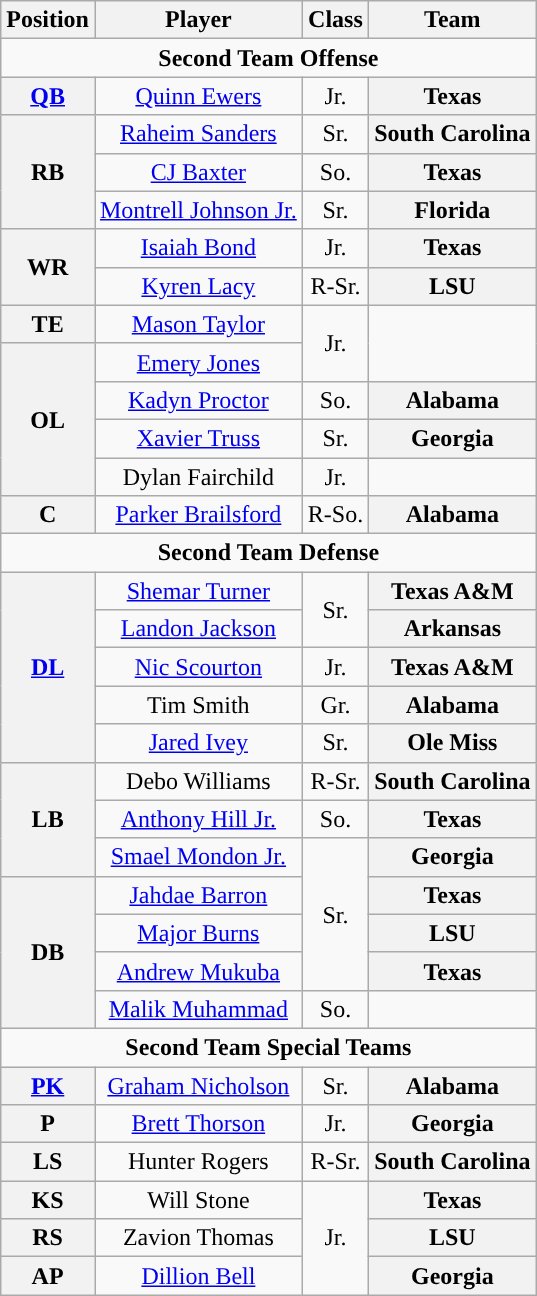<table class="wikitable">
<tr>
<th>Position</th>
<th>Player</th>
<th>Class</th>
<th>Team</th>
</tr>
<tr>
<td colspan="4" style="text-align:center; "><strong>Second Team Offense</strong></td>
</tr>
<tr style="text-align:center;">
<th rowspan="1"><a href='#'>QB</a></th>
<td><a href='#'>Quinn Ewers</a></td>
<td>Jr.</td>
<th>Texas</th>
</tr>
<tr style="text-align:center;">
<th rowspan="3">RB</th>
<td><a href='#'>Raheim Sanders</a></td>
<td>Sr.</td>
<th>South Carolina</th>
</tr>
<tr style="text-align:center;">
<td><a href='#'>CJ Baxter</a></td>
<td>So.</td>
<th>Texas</th>
</tr>
<tr style="text-align:center;">
<td><a href='#'>Montrell Johnson Jr.</a></td>
<td>Sr.</td>
<th>Florida</th>
</tr>
<tr style="text-align:center;">
<th rowspan="2">WR</th>
<td><a href='#'>Isaiah Bond</a></td>
<td>Jr.</td>
<th>Texas</th>
</tr>
<tr style="text-align:center;">
<td><a href='#'>Kyren Lacy</a></td>
<td>R-Sr.</td>
<th>LSU</th>
</tr>
<tr style="text-align:center;">
<th>TE</th>
<td><a href='#'>Mason Taylor</a></td>
<td rowspan=2>Jr.</td>
</tr>
<tr style="text-align:center;">
<th rowspan=4>OL</th>
<td><a href='#'>Emery Jones</a></td>
</tr>
<tr style="text-align:center;">
<td><a href='#'>Kadyn Proctor</a></td>
<td>So.</td>
<th>Alabama</th>
</tr>
<tr style="text-align:center;">
<td><a href='#'>Xavier Truss</a></td>
<td>Sr.</td>
<th>Georgia</th>
</tr>
<tr style="text-align:center;">
<td>Dylan Fairchild</td>
<td>Jr.</td>
</tr>
<tr style="text-align:center;">
<th>C</th>
<td><a href='#'>Parker Brailsford</a></td>
<td>R-So.</td>
<th>Alabama</th>
</tr>
<tr style="text-align:center;">
<td colspan="4" style="text-align:center; "><strong>Second Team Defense</strong></td>
</tr>
<tr style="text-align:center;">
<th rowspan="5"><a href='#'>DL</a></th>
<td><a href='#'>Shemar Turner</a></td>
<td rowspan=2>Sr.</td>
<th>Texas A&M</th>
</tr>
<tr style="text-align:center;">
<td><a href='#'>Landon Jackson</a></td>
<th>Arkansas</th>
</tr>
<tr style="text-align:center;">
<td><a href='#'>Nic Scourton</a></td>
<td>Jr.</td>
<th>Texas A&M</th>
</tr>
<tr style="text-align:center;">
<td>Tim Smith</td>
<td>Gr.</td>
<th>Alabama</th>
</tr>
<tr style="text-align:center;">
<td><a href='#'>Jared Ivey</a></td>
<td>Sr.</td>
<th>Ole Miss</th>
</tr>
<tr style="text-align:center;">
<th rowspan="3">LB</th>
<td>Debo Williams</td>
<td>R-Sr.</td>
<th>South Carolina</th>
</tr>
<tr style="text-align:center;">
<td><a href='#'>Anthony Hill Jr.</a></td>
<td>So.</td>
<th>Texas</th>
</tr>
<tr style="text-align:center;">
<td><a href='#'>Smael Mondon Jr.</a></td>
<td rowspan=4>Sr.</td>
<th>Georgia</th>
</tr>
<tr style="text-align:center;">
<th rowspan="4">DB</th>
<td><a href='#'>Jahdae Barron</a></td>
<th>Texas</th>
</tr>
<tr style="text-align:center;">
<td><a href='#'>Major Burns</a></td>
<th>LSU</th>
</tr>
<tr style="text-align:center;">
<td><a href='#'>Andrew Mukuba</a></td>
<th>Texas</th>
</tr>
<tr style="text-align:center;">
<td><a href='#'>Malik Muhammad</a></td>
<td>So.</td>
</tr>
<tr>
<td colspan="4" style="text-align:center; "><strong>Second Team Special Teams</strong></td>
</tr>
<tr style="text-align:center;">
<th rowspan="1"><a href='#'>PK</a></th>
<td><a href='#'>Graham Nicholson</a></td>
<td>Sr.</td>
<th>Alabama</th>
</tr>
<tr style="text-align:center;">
<th>P</th>
<td><a href='#'>Brett Thorson</a></td>
<td>Jr.</td>
<th>Georgia</th>
</tr>
<tr style="text-align:center;">
<th>LS</th>
<td>Hunter Rogers</td>
<td>R-Sr.</td>
<th>South Carolina</th>
</tr>
<tr style="text-align:center;">
<th>KS</th>
<td>Will Stone</td>
<td rowspan=3>Jr.</td>
<th>Texas</th>
</tr>
<tr style="text-align:center;">
<th>RS</th>
<td>Zavion Thomas</td>
<th>LSU</th>
</tr>
<tr style="text-align:center;">
<th>AP</th>
<td><a href='#'>Dillion Bell</a></td>
<th>Georgia</th>
</tr>
</table>
